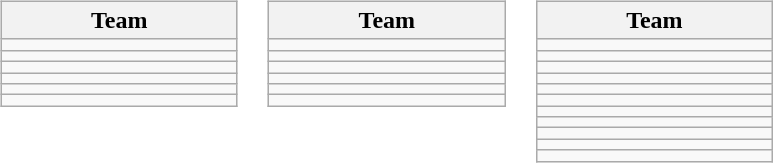<table>
<tr valign=top>
<td><br><table class="wikitable" style="text-align: center;">
<tr>
<th width=150>Team</th>
</tr>
<tr>
<td align=left></td>
</tr>
<tr>
<td align=left></td>
</tr>
<tr>
<td align=left></td>
</tr>
<tr>
<td align=left></td>
</tr>
<tr>
<td align=left></td>
</tr>
<tr>
<td align=left></td>
</tr>
</table>
</td>
<td><br><table class="wikitable" style="text-align: center;">
<tr>
<th width=150>Team</th>
</tr>
<tr>
<td align=left></td>
</tr>
<tr>
<td align=left></td>
</tr>
<tr>
<td align=left></td>
</tr>
<tr>
<td align=left></td>
</tr>
<tr>
<td align=left></td>
</tr>
<tr>
<td align=left></td>
</tr>
</table>
</td>
<td><br><table class="wikitable" style="text-align: center;">
<tr>
<th width=150>Team</th>
</tr>
<tr>
<td align=left></td>
</tr>
<tr>
<td align=left></td>
</tr>
<tr>
<td align=left></td>
</tr>
<tr>
<td align=left></td>
</tr>
<tr>
<td align=left></td>
</tr>
<tr>
<td align=left></td>
</tr>
<tr>
<td align=left></td>
</tr>
<tr>
<td align=left></td>
</tr>
<tr>
<td align=left></td>
</tr>
<tr>
<td align=left></td>
</tr>
<tr>
<td align=left></td>
</tr>
</table>
</td>
</tr>
</table>
